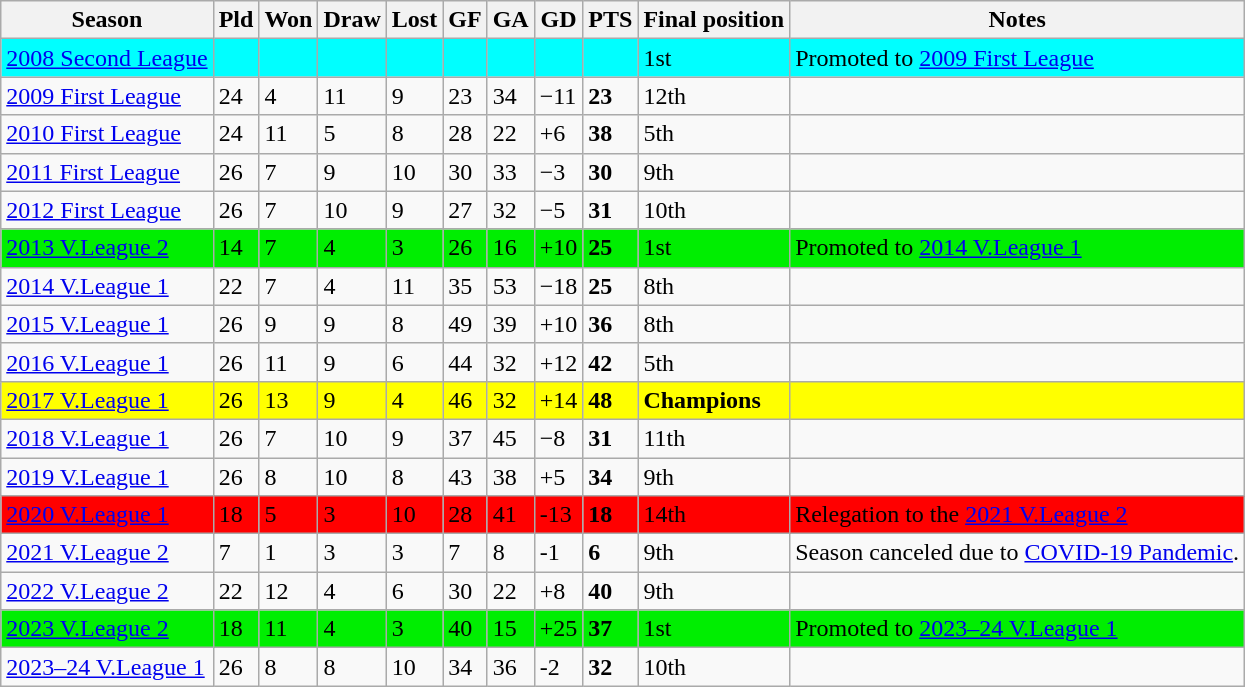<table class="wikitable">
<tr>
<th>Season</th>
<th>Pld</th>
<th>Won</th>
<th>Draw</th>
<th>Lost</th>
<th>GF</th>
<th>GA</th>
<th>GD</th>
<th>PTS</th>
<th>Final position</th>
<th>Notes</th>
</tr>
<tr bgcolor="cyan">
<td><a href='#'>2008 Second League</a></td>
<td></td>
<td></td>
<td></td>
<td></td>
<td></td>
<td></td>
<td></td>
<td></td>
<td>1st</td>
<td>Promoted to <a href='#'>2009 First League</a></td>
</tr>
<tr>
<td><a href='#'>2009 First League</a></td>
<td>24</td>
<td>4</td>
<td>11</td>
<td>9</td>
<td>23</td>
<td>34</td>
<td>−11</td>
<td><strong> 23</strong></td>
<td>12th</td>
<td></td>
</tr>
<tr>
<td><a href='#'>2010 First League</a></td>
<td>24</td>
<td>11</td>
<td>5</td>
<td>8</td>
<td>28</td>
<td>22</td>
<td>+6</td>
<td><strong>38</strong></td>
<td>5th</td>
<td></td>
</tr>
<tr>
<td><a href='#'>2011 First League</a></td>
<td>26</td>
<td>7</td>
<td>9</td>
<td>10</td>
<td>30</td>
<td>33</td>
<td>−3</td>
<td><strong>30</strong></td>
<td>9th</td>
<td></td>
</tr>
<tr>
<td><a href='#'>2012 First League</a></td>
<td>26</td>
<td>7</td>
<td>10</td>
<td>9</td>
<td>27</td>
<td>32</td>
<td>−5</td>
<td><strong>31</strong></td>
<td>10th</td>
<td></td>
</tr>
<tr bgcolor="green1">
<td><a href='#'>2013 V.League 2</a></td>
<td>14</td>
<td>7</td>
<td>4</td>
<td>3</td>
<td>26</td>
<td>16</td>
<td>+10</td>
<td><strong>25</strong></td>
<td>1st</td>
<td>Promoted to <a href='#'>2014 V.League 1</a></td>
</tr>
<tr>
<td><a href='#'>2014 V.League 1</a></td>
<td>22</td>
<td>7</td>
<td>4</td>
<td>11</td>
<td>35</td>
<td>53</td>
<td>−18</td>
<td><strong>25</strong></td>
<td>8th</td>
<td></td>
</tr>
<tr>
<td><a href='#'>2015 V.League 1</a></td>
<td>26</td>
<td>9</td>
<td>9</td>
<td>8</td>
<td>49</td>
<td>39</td>
<td>+10</td>
<td><strong>36</strong></td>
<td>8th</td>
<td></td>
</tr>
<tr>
<td><a href='#'>2016 V.League 1</a></td>
<td>26</td>
<td>11</td>
<td>9</td>
<td>6</td>
<td>44</td>
<td>32</td>
<td>+12</td>
<td><strong>42</strong></td>
<td>5th</td>
<td></td>
</tr>
<tr bgcolor="FFFF00" |>
<td><a href='#'>2017 V.League 1</a></td>
<td>26</td>
<td>13</td>
<td>9</td>
<td>4</td>
<td>46</td>
<td>32</td>
<td>+14</td>
<td><strong>48</strong></td>
<td><strong>Champions</strong></td>
<td></td>
</tr>
<tr>
<td><a href='#'>2018 V.League 1</a></td>
<td>26</td>
<td>7</td>
<td>10</td>
<td>9</td>
<td>37</td>
<td>45</td>
<td>−8</td>
<td><strong>31</strong></td>
<td>11th</td>
<td></td>
</tr>
<tr>
<td><a href='#'>2019 V.League 1</a></td>
<td>26</td>
<td>8</td>
<td>10</td>
<td>8</td>
<td>43</td>
<td>38</td>
<td>+5</td>
<td><strong>34</strong></td>
<td>9th</td>
<td></td>
</tr>
<tr bgcolor="red" |>
<td><a href='#'>2020 V.League 1</a></td>
<td>18</td>
<td>5</td>
<td>3</td>
<td>10</td>
<td>28</td>
<td>41</td>
<td>-13</td>
<td><strong>18</strong></td>
<td>14th</td>
<td>Relegation to the <a href='#'>2021 V.League 2</a></td>
</tr>
<tr>
<td><a href='#'>2021 V.League 2</a></td>
<td>7</td>
<td>1</td>
<td>3</td>
<td>3</td>
<td>7</td>
<td>8</td>
<td>-1</td>
<td><strong>6</strong></td>
<td>9th</td>
<td>Season canceled due to <a href='#'>COVID-19 Pandemic</a>.</td>
</tr>
<tr>
<td><a href='#'>2022 V.League 2</a></td>
<td>22</td>
<td>12</td>
<td>4</td>
<td>6</td>
<td>30</td>
<td>22</td>
<td>+8</td>
<td><strong>40</strong></td>
<td>9th</td>
<td></td>
</tr>
<tr bgcolor="green1">
<td><a href='#'>2023 V.League 2</a></td>
<td>18</td>
<td>11</td>
<td>4</td>
<td>3</td>
<td>40</td>
<td>15</td>
<td>+25</td>
<td><strong>37</strong></td>
<td>1st</td>
<td>Promoted to <a href='#'>2023–24 V.League 1</a></td>
</tr>
<tr>
<td><a href='#'>2023–24 V.League 1</a></td>
<td>26</td>
<td>8</td>
<td>8</td>
<td>10</td>
<td>34</td>
<td>36</td>
<td>-2</td>
<td><strong>32</strong></td>
<td>10th</td>
<td></td>
</tr>
</table>
